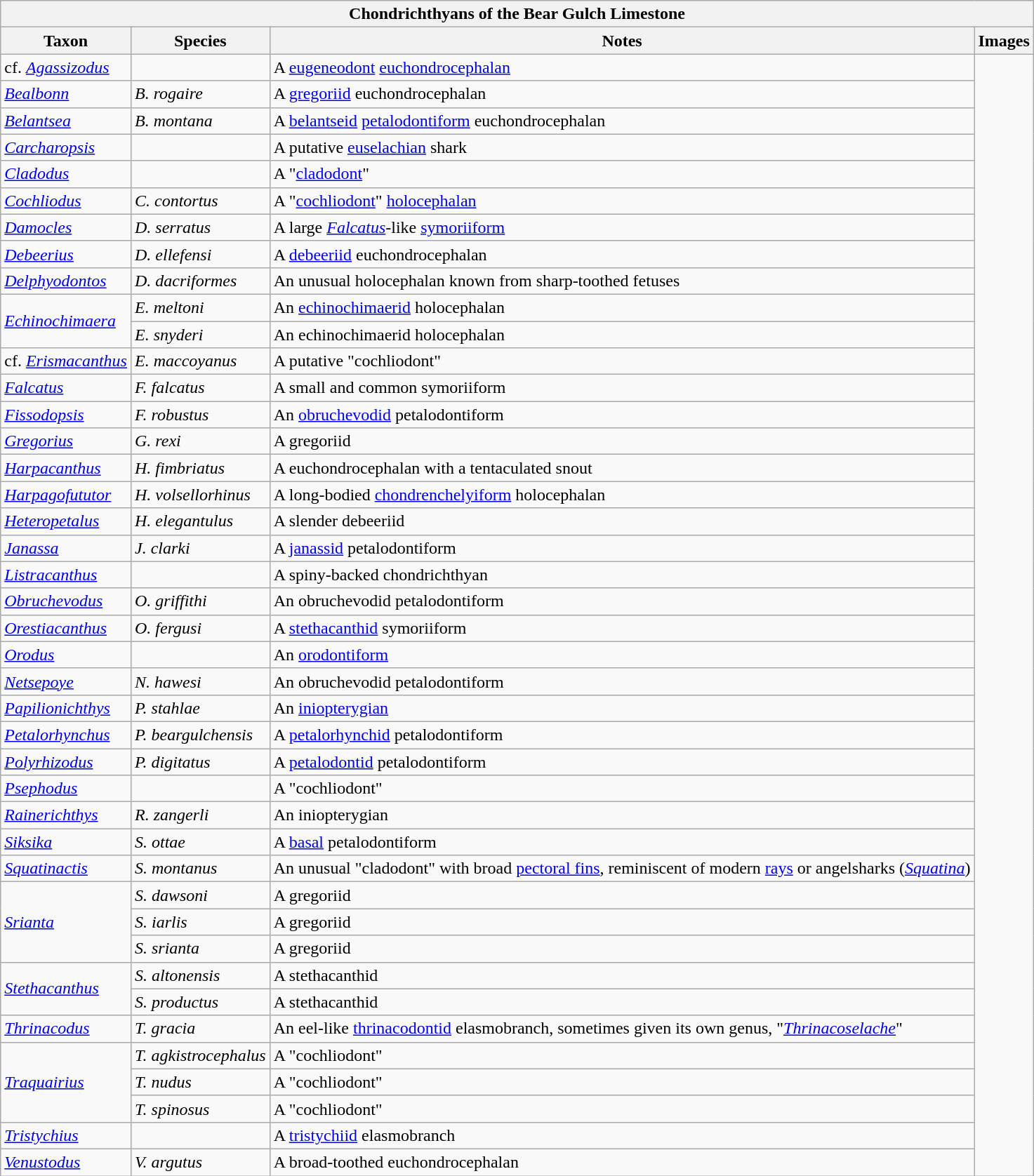<table class="wikitable" align="center">
<tr>
<th colspan="4" align="center"><strong>Chondrichthyans of the Bear Gulch Limestone</strong></th>
</tr>
<tr>
<th>Taxon</th>
<th>Species</th>
<th>Notes</th>
<th>Images</th>
</tr>
<tr>
<td>cf. <em><a href='#'>Agassizodus</a></em></td>
<td></td>
<td>A <a href='#'>eugeneodont</a> <a href='#'>euchondrocephalan</a></td>
<td rowspan="131"><br>






</td>
</tr>
<tr>
<td><em><a href='#'>Bealbonn</a></em></td>
<td><em>B. rogaire</em></td>
<td>A <a href='#'>gregoriid</a> euchondrocephalan</td>
</tr>
<tr>
<td><em><a href='#'>Belantsea</a></em></td>
<td><em>B. montana</em></td>
<td>A <a href='#'>belantseid</a> <a href='#'>petalodontiform</a> euchondrocephalan</td>
</tr>
<tr>
<td><em><a href='#'>Carcharopsis</a></em></td>
<td></td>
<td>A putative <a href='#'>euselachian</a> shark</td>
</tr>
<tr>
<td><em><a href='#'>Cladodus</a></em></td>
<td></td>
<td>A "<a href='#'>cladodont</a>"</td>
</tr>
<tr>
<td><em><a href='#'>Cochliodus</a></em></td>
<td><em>C. contortus</em></td>
<td>A "<a href='#'>cochliodont</a>" <a href='#'>holocephalan</a></td>
</tr>
<tr>
<td><em><a href='#'>Damocles</a></em></td>
<td><em>D. serratus</em></td>
<td>A large <em><a href='#'>Falcatus</a></em>-like <a href='#'>symoriiform</a></td>
</tr>
<tr>
<td><em><a href='#'>Debeerius</a></em></td>
<td><em>D. ellefensi</em></td>
<td>A <a href='#'>debeeriid</a> euchondrocephalan</td>
</tr>
<tr>
<td><em><a href='#'>Delphyodontos</a></em></td>
<td><em>D. dacriformes</em></td>
<td>An unusual holocephalan known from sharp-toothed fetuses</td>
</tr>
<tr>
<td rowspan="2"><em><a href='#'>Echinochimaera</a></em></td>
<td><em>E. meltoni</em></td>
<td>An <a href='#'>echinochimaerid</a> holocephalan</td>
</tr>
<tr>
<td><em>E. snyderi</em></td>
<td>An echinochimaerid holocephalan</td>
</tr>
<tr>
<td>cf. <em><a href='#'>Erismacanthus</a></em></td>
<td><em>E. maccoyanus</em></td>
<td>A putative "cochliodont"</td>
</tr>
<tr>
<td><em><a href='#'>Falcatus</a></em></td>
<td><em>F. falcatus</em></td>
<td>A small and common symoriiform</td>
</tr>
<tr>
<td><em><a href='#'>Fissodopsis</a></em></td>
<td><em>F. robustus</em></td>
<td>An <a href='#'>obruchevodid</a> petalodontiform</td>
</tr>
<tr>
<td><em><a href='#'>Gregorius</a></em></td>
<td><em>G. rexi</em></td>
<td>A gregoriid</td>
</tr>
<tr>
<td><em><a href='#'>Harpacanthus</a></em></td>
<td><em>H. fimbriatus</em></td>
<td>A euchondrocephalan with a tentaculated snout</td>
</tr>
<tr>
<td><em><a href='#'>Harpagofututor</a></em></td>
<td><em>H. volsellorhinus</em></td>
<td>A long-bodied <a href='#'>chondrenchelyiform</a> holocephalan</td>
</tr>
<tr>
<td><em><a href='#'>Heteropetalus</a></em></td>
<td><em>H. elegantulus</em></td>
<td>A slender debeeriid</td>
</tr>
<tr>
<td><em><a href='#'>Janassa</a></em></td>
<td><em>J. clarki</em></td>
<td>A <a href='#'>janassid</a> petalodontiform</td>
</tr>
<tr>
<td><em><a href='#'>Listracanthus</a></em></td>
<td></td>
<td>A spiny-backed chondrichthyan</td>
</tr>
<tr>
<td><em><a href='#'>Obruchevodus</a></em></td>
<td><em>O. griffithi</em></td>
<td>An obruchevodid petalodontiform</td>
</tr>
<tr>
<td><em><a href='#'>Orestiacanthus</a></em></td>
<td><em>O. fergusi</em></td>
<td>A <a href='#'>stethacanthid</a> symoriiform</td>
</tr>
<tr>
<td><em><a href='#'>Orodus</a></em></td>
<td></td>
<td>An <a href='#'>orodontiform</a></td>
</tr>
<tr>
<td><em><a href='#'>Netsepoye</a></em></td>
<td><em>N. hawesi</em></td>
<td>An obruchevodid petalodontiform</td>
</tr>
<tr>
<td><em><a href='#'>Papilionichthys</a></em></td>
<td><em>P. stahlae</em></td>
<td>An <a href='#'>iniopterygian</a></td>
</tr>
<tr>
<td><em><a href='#'>Petalorhynchus</a></em></td>
<td><em>P. beargulchensis</em></td>
<td>A <a href='#'>petalorhynchid</a> petalodontiform</td>
</tr>
<tr>
<td><em><a href='#'>Polyrhizodus</a></em></td>
<td><em>P. digitatus</em></td>
<td>A <a href='#'>petalodontid</a> petalodontiform</td>
</tr>
<tr>
<td><em><a href='#'>Psephodus</a></em></td>
<td></td>
<td>A "cochliodont"</td>
</tr>
<tr>
<td><em><a href='#'>Rainerichthys</a></em></td>
<td><em>R. zangerli</em></td>
<td>An iniopterygian</td>
</tr>
<tr>
<td><em><a href='#'>Siksika</a></em></td>
<td><em>S. ottae</em></td>
<td>A <a href='#'>basal</a> petalodontiform</td>
</tr>
<tr>
<td><em><a href='#'>Squatinactis</a></em></td>
<td><em>S. montanus</em></td>
<td>An unusual "cladodont" with broad <a href='#'>pectoral fins</a>, reminiscent of modern <a href='#'>rays</a> or angelsharks (<em><a href='#'>Squatina</a></em>)</td>
</tr>
<tr>
<td rowspan="3"><em><a href='#'>Srianta</a></em></td>
<td><em>S. dawsoni</em></td>
<td>A gregoriid</td>
</tr>
<tr>
<td><em>S. iarlis</em></td>
<td>A gregoriid</td>
</tr>
<tr>
<td><em>S. srianta</em></td>
<td>A gregoriid</td>
</tr>
<tr>
<td rowspan="2"><em><a href='#'>Stethacanthus</a></em></td>
<td><em>S. altonensis</em></td>
<td>A stethacanthid</td>
</tr>
<tr>
<td><em>S. productus</em></td>
<td>A stethacanthid</td>
</tr>
<tr>
<td><em><a href='#'>Thrinacodus</a></em></td>
<td><em>T. gracia</em></td>
<td>An eel-like <a href='#'>thrinacodontid</a> elasmobranch, sometimes given its own genus, "<em><a href='#'>Thrinacoselache</a></em>"</td>
</tr>
<tr>
<td rowspan="3"><em><a href='#'>Traquairius</a></em></td>
<td><em>T. agkistrocephalus</em></td>
<td>A "cochliodont"</td>
</tr>
<tr>
<td><em>T. nudus</em></td>
<td>A "cochliodont"</td>
</tr>
<tr>
<td><em>T. spinosus</em></td>
<td>A "cochliodont"</td>
</tr>
<tr>
<td><em><a href='#'>Tristychius</a></em></td>
<td></td>
<td>A <a href='#'>tristychiid</a> elasmobranch</td>
</tr>
<tr>
<td><em><a href='#'>Venustodus</a></em></td>
<td><em>V. argutus</em></td>
<td>A broad-toothed euchondrocephalan</td>
</tr>
</table>
